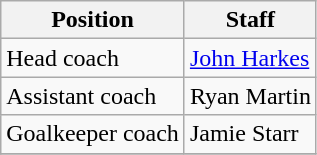<table class="wikitable">
<tr>
<th>Position</th>
<th>Staff</th>
</tr>
<tr>
<td>Head coach</td>
<td> <a href='#'>John Harkes</a></td>
</tr>
<tr>
<td>Assistant coach</td>
<td> Ryan Martin</td>
</tr>
<tr>
<td>Goalkeeper coach</td>
<td> Jamie Starr</td>
</tr>
<tr>
</tr>
</table>
